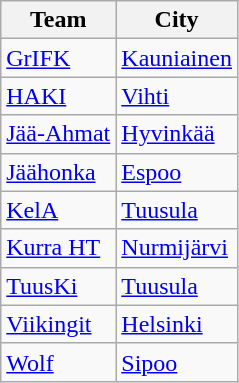<table class="wikitable">
<tr>
<th>Team</th>
<th>City</th>
</tr>
<tr>
<td><a href='#'>GrIFK</a></td>
<td><a href='#'>Kauniainen</a></td>
</tr>
<tr>
<td><a href='#'>HAKI</a></td>
<td><a href='#'>Vihti</a></td>
</tr>
<tr>
<td><a href='#'>Jää-Ahmat</a></td>
<td><a href='#'>Hyvinkää</a></td>
</tr>
<tr>
<td><a href='#'>Jäähonka</a></td>
<td><a href='#'>Espoo</a></td>
</tr>
<tr>
<td><a href='#'>KelA</a></td>
<td><a href='#'>Tuusula</a></td>
</tr>
<tr>
<td><a href='#'>Kurra HT</a></td>
<td><a href='#'>Nurmijärvi</a></td>
</tr>
<tr>
<td><a href='#'>TuusKi</a></td>
<td><a href='#'>Tuusula</a></td>
</tr>
<tr>
<td><a href='#'>Viikingit</a></td>
<td><a href='#'>Helsinki</a></td>
</tr>
<tr>
<td><a href='#'>Wolf</a></td>
<td><a href='#'>Sipoo</a></td>
</tr>
</table>
